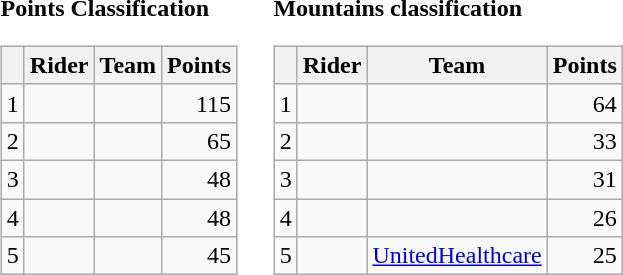<table>
<tr>
<td><strong>Points Classification</strong><br><table class="wikitable">
<tr>
<th></th>
<th>Rider</th>
<th>Team</th>
<th>Points</th>
</tr>
<tr>
<td>1</td>
<td> </td>
<td></td>
<td align="right">115</td>
</tr>
<tr>
<td>2</td>
<td></td>
<td></td>
<td align="right">65</td>
</tr>
<tr>
<td>3</td>
<td></td>
<td></td>
<td align="right">48</td>
</tr>
<tr>
<td>4</td>
<td></td>
<td></td>
<td align="right">48</td>
</tr>
<tr>
<td>5</td>
<td></td>
<td></td>
<td align="right">45</td>
</tr>
</table>
</td>
<td></td>
<td><strong>Mountains classification</strong><br><table class="wikitable">
<tr>
<th></th>
<th>Rider</th>
<th>Team</th>
<th>Points</th>
</tr>
<tr>
<td>1</td>
<td></td>
<td></td>
<td align="right">64</td>
</tr>
<tr>
<td>2</td>
<td></td>
<td></td>
<td align="right">33</td>
</tr>
<tr>
<td>3</td>
<td></td>
<td></td>
<td align="right">31</td>
</tr>
<tr>
<td>4</td>
<td></td>
<td></td>
<td align="right">26</td>
</tr>
<tr>
<td>5</td>
<td></td>
<td><a href='#'>UnitedHealthcare</a></td>
<td align="right">25</td>
</tr>
</table>
</td>
</tr>
</table>
